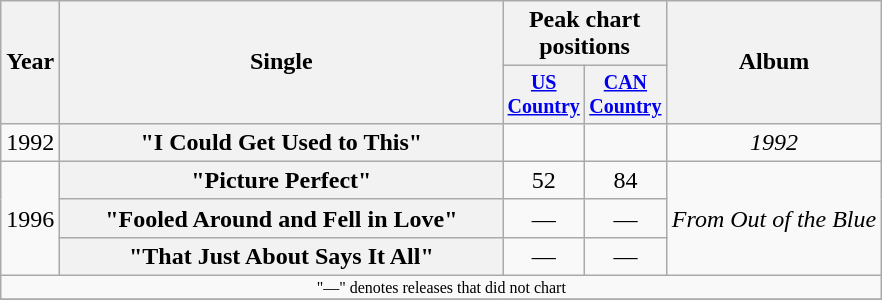<table class="wikitable plainrowheaders" style="text-align:center;">
<tr>
<th rowspan="2">Year</th>
<th rowspan="2" style="width:18em;">Single</th>
<th colspan="2">Peak chart<br>positions</th>
<th rowspan="2">Album</th>
</tr>
<tr style="font-size:smaller;">
<th width="45"><a href='#'>US Country</a></th>
<th width="45"><a href='#'>CAN Country</a></th>
</tr>
<tr>
<td rowspan="1">1992</td>
<th scope="row">"I Could Get Used to This"</th>
<td></td>
<td></td>
<td align="center" rowspan="1"><em>1992</em></td>
</tr>
<tr>
<td rowspan="3">1996</td>
<th scope="row">"Picture Perfect"</th>
<td>52</td>
<td>84</td>
<td align="left" rowspan="3"><em>From Out of the Blue</em></td>
</tr>
<tr>
<th scope="row">"Fooled Around and Fell in Love"</th>
<td>—</td>
<td>—</td>
</tr>
<tr>
<th scope="row">"That Just About Says It All"</th>
<td>—</td>
<td>—</td>
</tr>
<tr>
<td colspan="5" style="font-size:8pt">"—" denotes releases that did not chart</td>
</tr>
<tr>
</tr>
</table>
